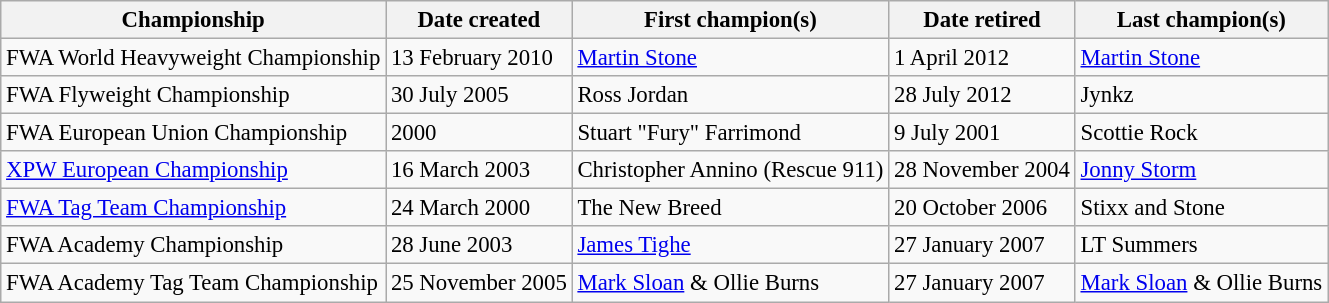<table class="wikitable" style="font-size: 95%;">
<tr>
<th>Championship</th>
<th>Date created</th>
<th>First champion(s)</th>
<th>Date retired</th>
<th>Last champion(s)</th>
</tr>
<tr>
<td>FWA World Heavyweight Championship</td>
<td>13 February 2010</td>
<td><a href='#'>Martin Stone</a></td>
<td>1 April 2012</td>
<td><a href='#'>Martin Stone</a></td>
</tr>
<tr>
<td>FWA Flyweight Championship</td>
<td>30 July 2005</td>
<td>Ross Jordan</td>
<td>28 July 2012</td>
<td>Jynkz</td>
</tr>
<tr>
<td>FWA European Union Championship</td>
<td>2000</td>
<td>Stuart "Fury" Farrimond</td>
<td>9 July 2001</td>
<td>Scottie Rock</td>
</tr>
<tr>
<td><a href='#'>XPW European Championship</a></td>
<td>16 March 2003</td>
<td>Christopher Annino (Rescue 911)</td>
<td>28 November 2004</td>
<td><a href='#'>Jonny Storm</a></td>
</tr>
<tr>
<td><a href='#'>FWA Tag Team Championship</a></td>
<td>24 March 2000</td>
<td>The New Breed<br></td>
<td>20 October 2006</td>
<td>Stixx and Stone<br></td>
</tr>
<tr>
<td>FWA Academy Championship</td>
<td>28 June 2003</td>
<td><a href='#'>James Tighe</a></td>
<td>27 January 2007</td>
<td>LT Summers</td>
</tr>
<tr>
<td>FWA Academy Tag Team Championship</td>
<td>25 November 2005</td>
<td><a href='#'>Mark Sloan</a> & Ollie Burns</td>
<td>27 January 2007</td>
<td><a href='#'>Mark Sloan</a> & Ollie Burns</td>
</tr>
</table>
